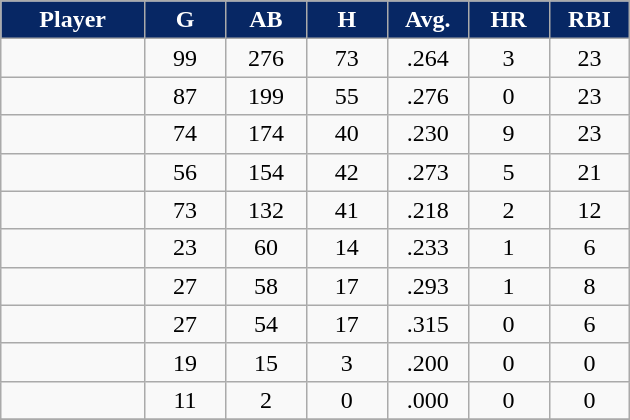<table class="wikitable sortable">
<tr>
<th style="background:#072764;color:white;" width="16%">Player</th>
<th style="background:#072764;color:white;" width="9%">G</th>
<th style="background:#072764;color:white;" width="9%">AB</th>
<th style="background:#072764;color:white;" width="9%">H</th>
<th style="background:#072764;color:white;" width="9%">Avg.</th>
<th style="background:#072764;color:white;" width="9%">HR</th>
<th style="background:#072764;color:white;" width="9%">RBI</th>
</tr>
<tr align="center">
<td></td>
<td>99</td>
<td>276</td>
<td>73</td>
<td>.264</td>
<td>3</td>
<td>23</td>
</tr>
<tr align="center">
<td></td>
<td>87</td>
<td>199</td>
<td>55</td>
<td>.276</td>
<td>0</td>
<td>23</td>
</tr>
<tr align="center">
<td></td>
<td>74</td>
<td>174</td>
<td>40</td>
<td>.230</td>
<td>9</td>
<td>23</td>
</tr>
<tr align="center">
<td></td>
<td>56</td>
<td>154</td>
<td>42</td>
<td>.273</td>
<td>5</td>
<td>21</td>
</tr>
<tr align="center">
<td></td>
<td>73</td>
<td>132</td>
<td>41</td>
<td>.218</td>
<td>2</td>
<td>12</td>
</tr>
<tr align="center">
<td></td>
<td>23</td>
<td>60</td>
<td>14</td>
<td>.233</td>
<td>1</td>
<td>6</td>
</tr>
<tr align="center">
<td></td>
<td>27</td>
<td>58</td>
<td>17</td>
<td>.293</td>
<td>1</td>
<td>8</td>
</tr>
<tr align="center">
<td></td>
<td>27</td>
<td>54</td>
<td>17</td>
<td>.315</td>
<td>0</td>
<td>6</td>
</tr>
<tr align="center">
<td></td>
<td>19</td>
<td>15</td>
<td>3</td>
<td>.200</td>
<td>0</td>
<td>0</td>
</tr>
<tr align="center">
<td></td>
<td>11</td>
<td>2</td>
<td>0</td>
<td>.000</td>
<td>0</td>
<td>0</td>
</tr>
<tr align="center">
</tr>
</table>
